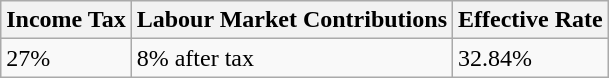<table class="wikitable">
<tr>
<th>Income Tax</th>
<th>Labour Market Contributions</th>
<th>Effective Rate</th>
</tr>
<tr>
<td>27%</td>
<td>8% after tax</td>
<td>32.84%</td>
</tr>
</table>
